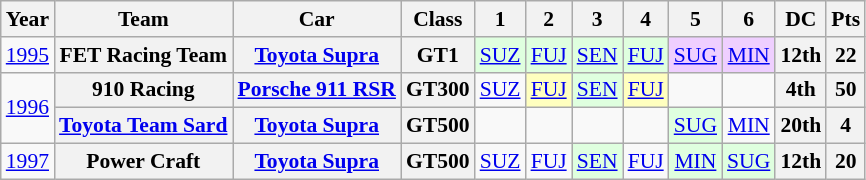<table class="wikitable" style="text-align:center; font-size:90%">
<tr>
<th>Year</th>
<th>Team</th>
<th>Car</th>
<th>Class</th>
<th>1</th>
<th>2</th>
<th>3</th>
<th>4</th>
<th>5</th>
<th>6</th>
<th>DC</th>
<th>Pts</th>
</tr>
<tr>
<td><a href='#'>1995</a></td>
<th>FET Racing Team</th>
<th><a href='#'>Toyota Supra</a></th>
<th>GT1</th>
<td style="background:#DFFFDF;"><a href='#'>SUZ</a><br></td>
<td style="background:#DFFFDF;"><a href='#'>FUJ</a><br></td>
<td style="background:#DFFFDF;"><a href='#'>SEN</a><br></td>
<td style="background:#DFFFDF;"><a href='#'>FUJ</a><br></td>
<td style="background:#EFCFFF;"><a href='#'>SUG</a><br></td>
<td style="background:#EFCFFF;"><a href='#'>MIN</a><br></td>
<th>12th</th>
<th>22</th>
</tr>
<tr>
<td rowspan="2"><a href='#'>1996</a></td>
<th>910 Racing</th>
<th><a href='#'>Porsche 911 RSR</a></th>
<th>GT300</th>
<td><a href='#'>SUZ</a></td>
<td style="background:#FFFFBF;"><a href='#'>FUJ</a><br></td>
<td style="background:#DFFFDF;"><a href='#'>SEN</a><br></td>
<td style="background:#FFFFBF;"><a href='#'>FUJ</a><br></td>
<td></td>
<td></td>
<th>4th</th>
<th>50</th>
</tr>
<tr>
<th><a href='#'>Toyota Team Sard</a></th>
<th><a href='#'>Toyota Supra</a></th>
<th>GT500</th>
<td></td>
<td></td>
<td></td>
<td></td>
<td style="background:#DFFFDF;"><a href='#'>SUG</a><br></td>
<td><a href='#'>MIN</a></td>
<th>20th</th>
<th>4</th>
</tr>
<tr>
<td><a href='#'>1997</a></td>
<th>Power Craft</th>
<th><a href='#'>Toyota Supra</a></th>
<th>GT500</th>
<td><a href='#'>SUZ</a></td>
<td><a href='#'>FUJ</a></td>
<td style="background:#DFFFDF;"><a href='#'>SEN</a><br></td>
<td><a href='#'>FUJ</a></td>
<td style="background:#DFFFDF;"><a href='#'>MIN</a><br></td>
<td style="background:#DFFFDF;"><a href='#'>SUG</a><br></td>
<th>12th</th>
<th>20</th>
</tr>
</table>
